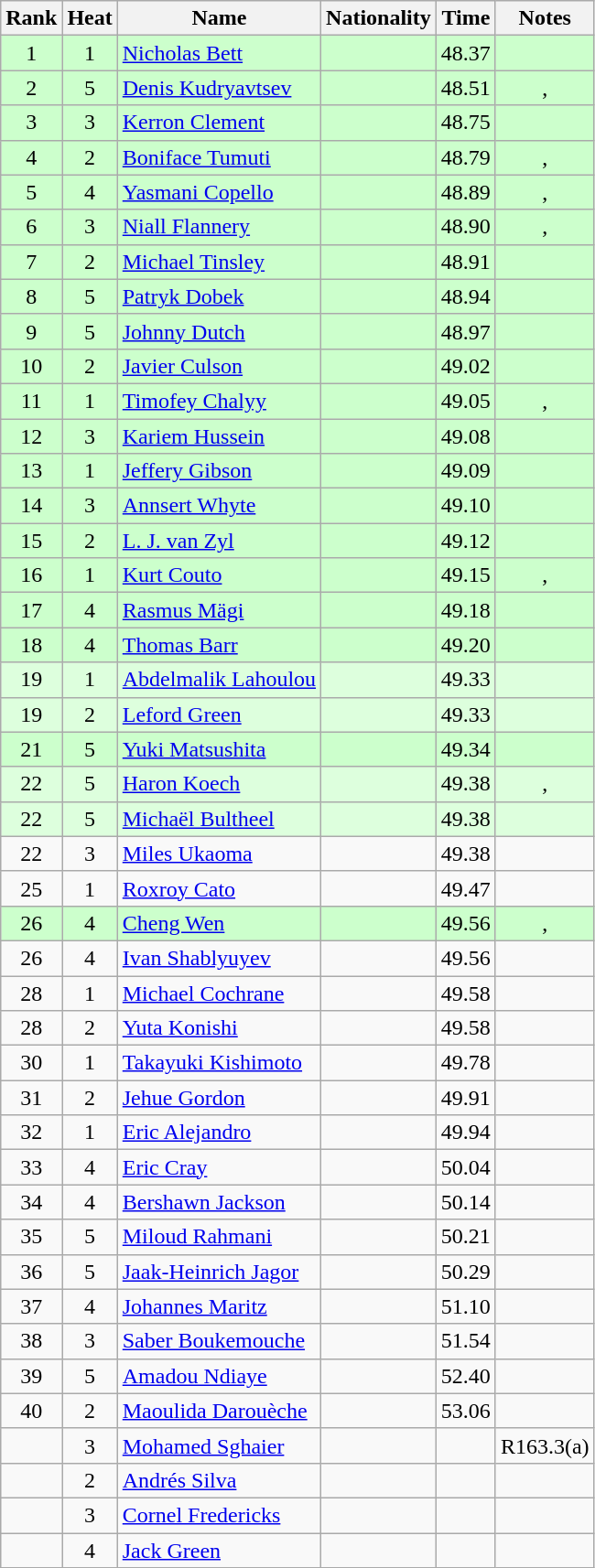<table class="wikitable sortable" style="text-align:center">
<tr>
<th>Rank</th>
<th>Heat</th>
<th>Name</th>
<th>Nationality</th>
<th>Time</th>
<th>Notes</th>
</tr>
<tr bgcolor=ccffcc>
<td>1</td>
<td>1</td>
<td align=left><a href='#'>Nicholas Bett</a></td>
<td align=left></td>
<td>48.37</td>
<td></td>
</tr>
<tr bgcolor=ccffcc>
<td>2</td>
<td>5</td>
<td align=left><a href='#'>Denis Kudryavtsev</a></td>
<td align=left></td>
<td>48.51</td>
<td>, </td>
</tr>
<tr bgcolor=ccffcc>
<td>3</td>
<td>3</td>
<td align=left><a href='#'>Kerron Clement</a></td>
<td align=left></td>
<td>48.75</td>
<td></td>
</tr>
<tr bgcolor=ccffcc>
<td>4</td>
<td>2</td>
<td align=left><a href='#'>Boniface Tumuti</a></td>
<td align=left></td>
<td>48.79</td>
<td>, </td>
</tr>
<tr bgcolor=ccffcc>
<td>5</td>
<td>4</td>
<td align=left><a href='#'>Yasmani Copello</a></td>
<td align=left></td>
<td>48.89</td>
<td>, </td>
</tr>
<tr bgcolor=ccffcc>
<td>6</td>
<td>3</td>
<td align=left><a href='#'>Niall Flannery</a></td>
<td align=left></td>
<td>48.90</td>
<td>, </td>
</tr>
<tr bgcolor=ccffcc>
<td>7</td>
<td>2</td>
<td align=left><a href='#'>Michael Tinsley</a></td>
<td align=left></td>
<td>48.91</td>
<td></td>
</tr>
<tr bgcolor=ccffcc>
<td>8</td>
<td>5</td>
<td align=left><a href='#'>Patryk Dobek</a></td>
<td align=left></td>
<td>48.94</td>
<td></td>
</tr>
<tr bgcolor=ccffcc>
<td>9</td>
<td>5</td>
<td align=left><a href='#'>Johnny Dutch</a></td>
<td align=left></td>
<td>48.97</td>
<td></td>
</tr>
<tr bgcolor=ccffcc>
<td>10</td>
<td>2</td>
<td align=left><a href='#'>Javier Culson</a></td>
<td align=left></td>
<td>49.02</td>
<td></td>
</tr>
<tr bgcolor=ccffcc>
<td>11</td>
<td>1</td>
<td align=left><a href='#'>Timofey Chalyy</a></td>
<td align=left></td>
<td>49.05</td>
<td>, </td>
</tr>
<tr bgcolor=ccffcc>
<td>12</td>
<td>3</td>
<td align=left><a href='#'>Kariem Hussein</a></td>
<td align=left></td>
<td>49.08</td>
<td></td>
</tr>
<tr bgcolor=ccffcc>
<td>13</td>
<td>1</td>
<td align=left><a href='#'>Jeffery Gibson</a></td>
<td align=left></td>
<td>49.09</td>
<td></td>
</tr>
<tr bgcolor=ccffcc>
<td>14</td>
<td>3</td>
<td align=left><a href='#'>Annsert Whyte</a></td>
<td align=left></td>
<td>49.10</td>
<td></td>
</tr>
<tr bgcolor=ccffcc>
<td>15</td>
<td>2</td>
<td align=left><a href='#'>L. J. van Zyl</a></td>
<td align=left></td>
<td>49.12</td>
<td></td>
</tr>
<tr bgcolor=ccffcc>
<td>16</td>
<td>1</td>
<td align=left><a href='#'>Kurt Couto</a></td>
<td align=left></td>
<td>49.15</td>
<td>, </td>
</tr>
<tr bgcolor=ccffcc>
<td>17</td>
<td>4</td>
<td align=left><a href='#'>Rasmus Mägi</a></td>
<td align=left></td>
<td>49.18</td>
<td></td>
</tr>
<tr bgcolor=ccffcc>
<td>18</td>
<td>4</td>
<td align=left><a href='#'>Thomas Barr</a></td>
<td align=left></td>
<td>49.20</td>
<td></td>
</tr>
<tr bgcolor=ddffdd>
<td>19</td>
<td>1</td>
<td align=left><a href='#'>Abdelmalik Lahoulou</a></td>
<td align=left></td>
<td>49.33</td>
<td></td>
</tr>
<tr bgcolor=ddffdd>
<td>19</td>
<td>2</td>
<td align=left><a href='#'>Leford Green</a></td>
<td align=left></td>
<td>49.33</td>
<td></td>
</tr>
<tr bgcolor=ccffcc>
<td>21</td>
<td>5</td>
<td align=left><a href='#'>Yuki Matsushita</a></td>
<td align=left></td>
<td>49.34</td>
<td></td>
</tr>
<tr bgcolor=ddffdd>
<td>22</td>
<td>5</td>
<td align=left><a href='#'>Haron Koech</a></td>
<td align=left></td>
<td>49.38</td>
<td>, </td>
</tr>
<tr bgcolor=ddffdd>
<td>22</td>
<td>5</td>
<td align=left><a href='#'>Michaël Bultheel</a></td>
<td align=left></td>
<td>49.38</td>
<td></td>
</tr>
<tr>
<td>22</td>
<td>3</td>
<td align=left><a href='#'>Miles Ukaoma</a></td>
<td align=left></td>
<td>49.38</td>
<td></td>
</tr>
<tr>
<td>25</td>
<td>1</td>
<td align=left><a href='#'>Roxroy Cato</a></td>
<td align=left></td>
<td>49.47</td>
<td></td>
</tr>
<tr bgcolor=ccffcc>
<td>26</td>
<td>4</td>
<td align=left><a href='#'>Cheng Wen</a></td>
<td align=left></td>
<td>49.56</td>
<td>, </td>
</tr>
<tr>
<td>26</td>
<td>4</td>
<td align=left><a href='#'>Ivan Shablyuyev</a></td>
<td align=left></td>
<td>49.56</td>
<td></td>
</tr>
<tr>
<td>28</td>
<td>1</td>
<td align=left><a href='#'>Michael Cochrane</a></td>
<td align=left></td>
<td>49.58</td>
<td></td>
</tr>
<tr>
<td>28</td>
<td>2</td>
<td align=left><a href='#'>Yuta Konishi</a></td>
<td align=left></td>
<td>49.58</td>
<td></td>
</tr>
<tr>
<td>30</td>
<td>1</td>
<td align=left><a href='#'>Takayuki Kishimoto</a></td>
<td align=left></td>
<td>49.78</td>
<td></td>
</tr>
<tr>
<td>31</td>
<td>2</td>
<td align=left><a href='#'>Jehue Gordon</a></td>
<td align=left></td>
<td>49.91</td>
<td></td>
</tr>
<tr>
<td>32</td>
<td>1</td>
<td align=left><a href='#'>Eric Alejandro</a></td>
<td align=left></td>
<td>49.94</td>
<td></td>
</tr>
<tr>
<td>33</td>
<td>4</td>
<td align=left><a href='#'>Eric Cray</a></td>
<td align=left></td>
<td>50.04</td>
<td></td>
</tr>
<tr>
<td>34</td>
<td>4</td>
<td align=left><a href='#'>Bershawn Jackson</a></td>
<td align=left></td>
<td>50.14</td>
<td></td>
</tr>
<tr>
<td>35</td>
<td>5</td>
<td align=left><a href='#'>Miloud Rahmani</a></td>
<td align=left></td>
<td>50.21</td>
<td></td>
</tr>
<tr>
<td>36</td>
<td>5</td>
<td align=left><a href='#'>Jaak-Heinrich Jagor</a></td>
<td align=left></td>
<td>50.29</td>
<td></td>
</tr>
<tr>
<td>37</td>
<td>4</td>
<td align=left><a href='#'>Johannes Maritz</a></td>
<td align=left></td>
<td>51.10</td>
<td></td>
</tr>
<tr>
<td>38</td>
<td>3</td>
<td align=left><a href='#'>Saber Boukemouche</a></td>
<td align=left></td>
<td>51.54</td>
<td></td>
</tr>
<tr>
<td>39</td>
<td>5</td>
<td align=left><a href='#'>Amadou Ndiaye</a></td>
<td align=left></td>
<td>52.40</td>
<td></td>
</tr>
<tr>
<td>40</td>
<td>2</td>
<td align=left><a href='#'>Maoulida Darouèche</a></td>
<td align=left></td>
<td>53.06</td>
<td></td>
</tr>
<tr>
<td></td>
<td>3</td>
<td align=left><a href='#'>Mohamed Sghaier</a></td>
<td align=left></td>
<td></td>
<td>R163.3(a)</td>
</tr>
<tr>
<td></td>
<td>2</td>
<td align=left><a href='#'>Andrés Silva</a></td>
<td align=left></td>
<td></td>
<td></td>
</tr>
<tr>
<td></td>
<td>3</td>
<td align=left><a href='#'>Cornel Fredericks</a></td>
<td align=left></td>
<td></td>
<td></td>
</tr>
<tr>
<td></td>
<td>4</td>
<td align=left><a href='#'>Jack Green</a></td>
<td align=left></td>
<td></td>
<td></td>
</tr>
</table>
